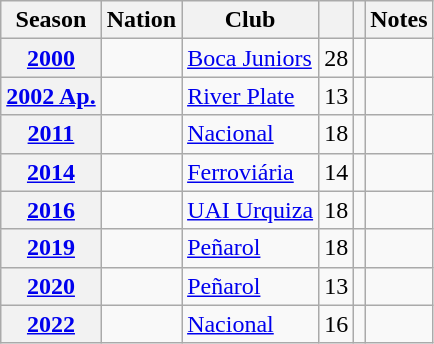<table class="wikitable sortable plainrowheaders" style="text-align: center;">
<tr>
<th scope="col">Season</th>
<th scope="col">Nation</th>
<th scope="col">Club</th>
<th scope="col"></th>
<th scope="col"></th>
<th scope="col">Notes</th>
</tr>
<tr>
<th scope="row"><a href='#'>2000</a></th>
<td align="left"></td>
<td align="left"><a href='#'>Boca Juniors</a></td>
<td>28</td>
<td></td>
<td align="left"></td>
</tr>
<tr>
<th scope="row"><a href='#'>2002 Ap.</a></th>
<td align="left"></td>
<td align="left"><a href='#'>River Plate</a></td>
<td>13</td>
<td></td>
<td align="left"></td>
</tr>
<tr>
<th scope="row"><a href='#'>2011</a></th>
<td align="left"></td>
<td align="left"><a href='#'>Nacional</a></td>
<td>18</td>
<td></td>
<td></td>
</tr>
<tr>
<th scope="row"><a href='#'>2014</a></th>
<td align="left"></td>
<td align="left"><a href='#'>Ferroviária</a></td>
<td>14</td>
<td></td>
<td></td>
</tr>
<tr>
<th scope="row"><a href='#'>2016</a></th>
<td align="left"></td>
<td align="left"><a href='#'>UAI Urquiza</a></td>
<td>18</td>
<td></td>
<td></td>
</tr>
<tr>
<th scope="row"><a href='#'>2019</a></th>
<td align="left"></td>
<td align="left"><a href='#'>Peñarol</a></td>
<td>18</td>
<td></td>
<td></td>
</tr>
<tr>
<th scope="row"><a href='#'>2020</a></th>
<td align="left"></td>
<td align="left"><a href='#'>Peñarol</a></td>
<td>13</td>
<td></td>
<td></td>
</tr>
<tr>
<th scope="row"><a href='#'>2022</a></th>
<td align="left"></td>
<td align="left"><a href='#'>Nacional</a></td>
<td>16</td>
<td></td>
<td></td>
</tr>
</table>
